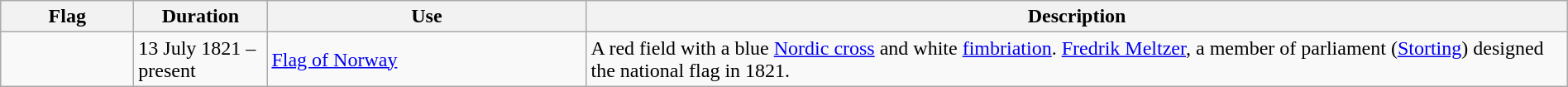<table class="wikitable" width="100%">
<tr>
<th style="width:100px;">Flag</th>
<th style="width:100px;">Duration</th>
<th style="width:250px;">Use</th>
<th style="min-width:250px">Description</th>
</tr>
<tr>
<td></td>
<td>13 July 1821 – present</td>
<td><a href='#'>Flag of Norway</a></td>
<td>A red field with a blue <a href='#'>Nordic cross</a> and white <a href='#'>fimbriation</a>. <a href='#'>Fredrik Meltzer</a>, a member of parliament (<a href='#'>Storting</a>) designed the national flag in 1821.</td>
</tr>
</table>
